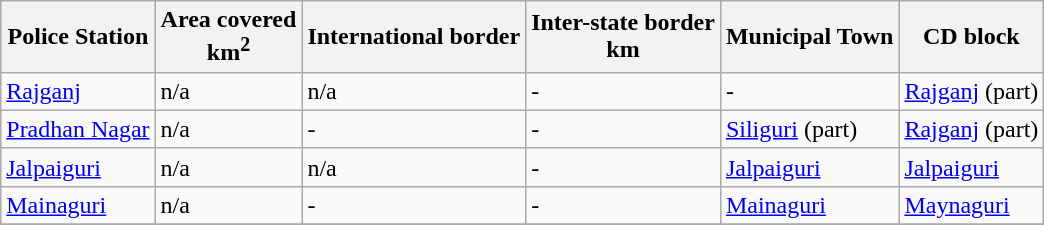<table class="wikitable sortable">
<tr>
<th>Police Station</th>
<th>Area covered<br>km<sup>2</sup></th>
<th>International border<br></th>
<th>Inter-state border<br>km</th>
<th>Municipal Town</th>
<th>CD block</th>
</tr>
<tr>
<td><a href='#'>Rajganj</a></td>
<td>n/a</td>
<td>n/a</td>
<td>-</td>
<td>-</td>
<td><a href='#'>Rajganj</a> (part)</td>
</tr>
<tr>
<td><a href='#'>Pradhan Nagar</a></td>
<td>n/a</td>
<td>-</td>
<td>-</td>
<td><a href='#'>Siliguri</a> (part)</td>
<td><a href='#'>Rajganj</a> (part)</td>
</tr>
<tr>
<td><a href='#'>Jalpaiguri</a></td>
<td>n/a</td>
<td>n/a</td>
<td>-</td>
<td><a href='#'>Jalpaiguri</a></td>
<td><a href='#'>Jalpaiguri</a></td>
</tr>
<tr>
<td><a href='#'>Mainaguri</a></td>
<td>n/a</td>
<td>-</td>
<td>-</td>
<td><a href='#'>Mainaguri</a></td>
<td><a href='#'>Maynaguri</a></td>
</tr>
<tr>
</tr>
</table>
